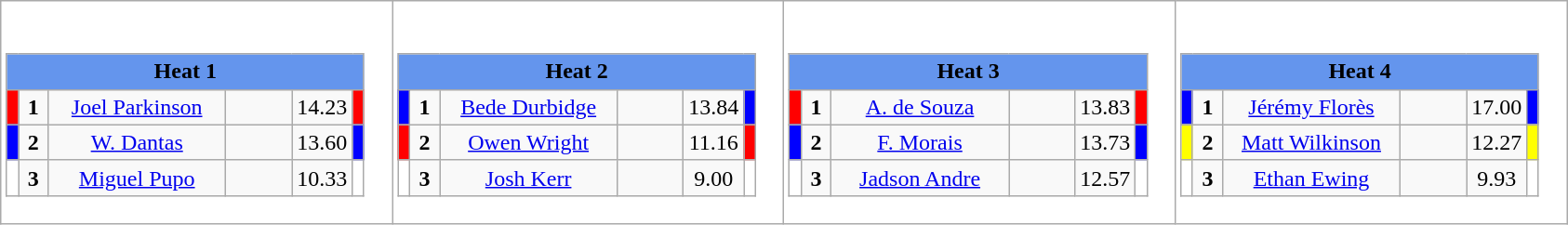<table class="wikitable" style="background:#fff;">
<tr>
<td style="margin: 1em auto;"><div><br><table class="wikitable">
<tr>
<td colspan="6"  style="text-align:center; background:#6495ed;"><strong>Heat 1</strong></td>
</tr>
<tr>
<td style="width:01px; background: #f00;"></td>
<td style="width:14px; text-align:center;"><strong>1</strong></td>
<td style="width:120px; text-align:center;"><a href='#'>Joel Parkinson</a></td>
<td style="width:40px; text-align:center;"></td>
<td style="width:20px; text-align:center;">14.23</td>
<td style="width:01px; background: #f00;"></td>
</tr>
<tr>
<td style="width:01px; background: #00f;"></td>
<td style="width:14px; text-align:center;"><strong>2</strong></td>
<td style="width:120px; text-align:center;"><a href='#'>W. Dantas</a></td>
<td style="width:40px; text-align:center;"></td>
<td style="width:20px; text-align:center;">13.60</td>
<td style="width:01px; background: #00f;"></td>
</tr>
<tr>
<td style="width:01px; background: #fff;"></td>
<td style="width:14px; text-align:center;"><strong>3</strong></td>
<td style="width:120px; text-align:center;"><a href='#'>Miguel Pupo</a></td>
<td style="width:40px; text-align:center;"></td>
<td style="width:20px; text-align:center;">10.33</td>
<td style="width:01px; background: #fff;"></td>
</tr>
</table>
</div></td>
<td style="margin: 1em auto;"><div><br><table class="wikitable">
<tr>
<td colspan="6"  style="text-align:center; background:#6495ed;"><strong>Heat 2</strong></td>
</tr>
<tr>
<td style="width:01px; background: #00f;"></td>
<td style="width:14px; text-align:center;"><strong>1</strong></td>
<td style="width:120px; text-align:center;"><a href='#'>Bede Durbidge</a></td>
<td style="width:40px; text-align:center;"></td>
<td style="width:20px; text-align:center;">13.84</td>
<td style="width:01px; background: #00f;"></td>
</tr>
<tr>
<td style="width:01px; background: #f00;"></td>
<td style="width:14px; text-align:center;"><strong>2</strong></td>
<td style="width:120px; text-align:center;"><a href='#'>Owen Wright</a></td>
<td style="width:40px; text-align:center;"></td>
<td style="width:20px; text-align:center;">11.16</td>
<td style="width:01px; background: #f00;"></td>
</tr>
<tr>
<td style="width:01px; background: #fff;"></td>
<td style="width:14px; text-align:center;"><strong>3</strong></td>
<td style="width:120px; text-align:center;"><a href='#'>Josh Kerr</a></td>
<td style="width:40px; text-align:center;"></td>
<td style="width:20px; text-align:center;">9.00</td>
<td style="width:01px; background: #fff;"></td>
</tr>
</table>
</div></td>
<td style="margin: 1em auto;"><div><br><table class="wikitable">
<tr>
<td colspan="6"  style="text-align:center; background:#6495ed;"><strong>Heat 3</strong></td>
</tr>
<tr>
<td style="width:01px; background: #f00;"></td>
<td style="width:14px; text-align:center;"><strong>1</strong></td>
<td style="width:120px; text-align:center;"><a href='#'>A. de Souza</a></td>
<td style="width:40px; text-align:center;"></td>
<td style="width:20px; text-align:center;">13.83</td>
<td style="width:01px; background: #f00;"></td>
</tr>
<tr>
<td style="width:01px; background: #00f;"></td>
<td style="width:14px; text-align:center;"><strong>2</strong></td>
<td style="width:120px; text-align:center;"><a href='#'>F. Morais</a></td>
<td style="width:40px; text-align:center;"></td>
<td style="width:20px; text-align:center;">13.73</td>
<td style="width:01px; background: #00f;"></td>
</tr>
<tr>
<td style="width:01px; background: #fff;"></td>
<td style="width:14px; text-align:center;"><strong>3</strong></td>
<td style="width:120px; text-align:center;"><a href='#'>Jadson Andre</a></td>
<td style="width:40px; text-align:center;"></td>
<td style="width:20px; text-align:center;">12.57</td>
<td style="width:01px; background: #fff;"></td>
</tr>
</table>
</div></td>
<td style="margin: 1em auto;"><div><br><table class="wikitable">
<tr>
<td colspan="6"  style="text-align:center; background:#6495ed;"><strong>Heat 4</strong></td>
</tr>
<tr>
<td style="width:01px; background: #00f;"></td>
<td style="width:14px; text-align:center;"><strong>1</strong></td>
<td style="width:120px; text-align:center;"><a href='#'>Jérémy Florès</a></td>
<td style="width:40px; text-align:center;"></td>
<td style="width:20px; text-align:center;">17.00</td>
<td style="width:01px; background: #00f;"></td>
</tr>
<tr>
<td style="width:01px; background: #ff0;"></td>
<td style="width:14px; text-align:center;"><strong>2</strong></td>
<td style="width:120px; text-align:center;"><a href='#'>Matt Wilkinson</a></td>
<td style="width:40px; text-align:center;"></td>
<td style="width:20px; text-align:center;">12.27</td>
<td style="width:01px; background: #ff0;"></td>
</tr>
<tr>
<td style="width:01px; background: #fff;"></td>
<td style="width:14px; text-align:center;"><strong>3</strong></td>
<td style="width:120px; text-align:center;"><a href='#'>Ethan Ewing</a></td>
<td style="width:40px; text-align:center;"></td>
<td style="width:20px; text-align:center;">9.93</td>
<td style="width:01px; background: #fff;"></td>
</tr>
</table>
</div></td>
</tr>
</table>
